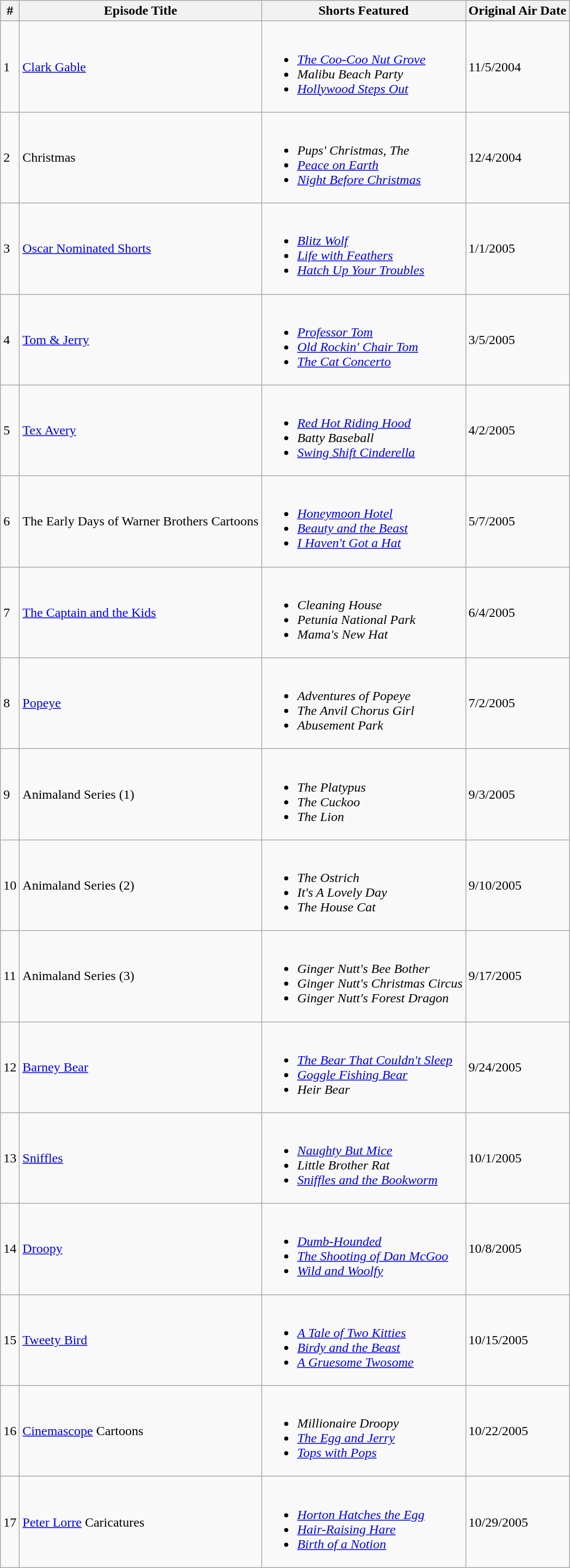<table class="wikitable">
<tr>
<th>#</th>
<th>Episode Title</th>
<th>Shorts Featured</th>
<th>Original Air Date</th>
</tr>
<tr>
<td>1</td>
<td><a href='#'>Clark Gable</a></td>
<td><br><ul><li><em><a href='#'>The Coo-Coo Nut Grove</a></em></li><li><em>Malibu Beach Party</em></li><li><em><a href='#'>Hollywood Steps Out</a></em></li></ul></td>
<td>11/5/2004</td>
</tr>
<tr>
<td>2</td>
<td>Christmas</td>
<td><br><ul><li><em>Pups' Christmas, The</em></li><li><em><a href='#'>Peace on Earth</a></em></li><li><em><a href='#'>Night Before Christmas</a></em></li></ul></td>
<td>12/4/2004</td>
</tr>
<tr>
<td>3</td>
<td><a href='#'>Oscar Nominated Shorts</a></td>
<td><br><ul><li><em><a href='#'>Blitz Wolf</a></em></li><li><em><a href='#'>Life with Feathers</a></em></li><li><em><a href='#'>Hatch Up Your Troubles</a></em></li></ul></td>
<td>1/1/2005</td>
</tr>
<tr>
<td>4</td>
<td><a href='#'>Tom & Jerry</a></td>
<td><br><ul><li><em><a href='#'>Professor Tom</a></em></li><li><em><a href='#'>Old Rockin' Chair Tom</a></em></li><li><em><a href='#'>The Cat Concerto</a></em></li></ul></td>
<td>3/5/2005</td>
</tr>
<tr>
<td>5</td>
<td><a href='#'>Tex Avery</a></td>
<td><br><ul><li><em><a href='#'>Red Hot Riding Hood</a></em></li><li><em>Batty Baseball</em></li><li><em><a href='#'>Swing Shift Cinderella</a></em></li></ul></td>
<td>4/2/2005</td>
</tr>
<tr>
<td>6</td>
<td>The Early Days of Warner Brothers Cartoons</td>
<td><br><ul><li><em><a href='#'>Honeymoon Hotel</a></em></li><li><em><a href='#'>Beauty and the Beast</a></em></li><li><em><a href='#'>I Haven't Got a Hat</a></em></li></ul></td>
<td>5/7/2005</td>
</tr>
<tr>
<td>7</td>
<td><a href='#'>The Captain and the Kids</a></td>
<td><br><ul><li><em>Cleaning House</em></li><li><em>Petunia National Park</em></li><li><em>Mama's New Hat</em></li></ul></td>
<td>6/4/2005</td>
</tr>
<tr>
<td>8</td>
<td><a href='#'>Popeye</a></td>
<td><br><ul><li><em>Adventures of Popeye</em></li><li><em>The Anvil Chorus Girl</em></li><li><em>Abusement Park</em></li></ul></td>
<td>7/2/2005</td>
</tr>
<tr>
<td>9</td>
<td>Animaland Series (1)</td>
<td><br><ul><li><em>The Platypus</em></li><li><em>The Cuckoo</em></li><li><em>The Lion</em></li></ul></td>
<td>9/3/2005</td>
</tr>
<tr>
<td>10</td>
<td>Animaland Series (2)</td>
<td><br><ul><li><em>The Ostrich</em></li><li><em>It's A Lovely Day</em></li><li><em>The House Cat</em></li></ul></td>
<td>9/10/2005</td>
</tr>
<tr>
<td>11</td>
<td>Animaland Series (3)</td>
<td><br><ul><li><em>Ginger Nutt's Bee Bother</em></li><li><em>Ginger Nutt's Christmas Circus</em></li><li><em>Ginger Nutt's Forest Dragon</em></li></ul></td>
<td>9/17/2005</td>
</tr>
<tr>
<td>12</td>
<td><a href='#'>Barney Bear</a></td>
<td><br><ul><li><em><a href='#'>The Bear That Couldn't Sleep</a></em></li><li><em><a href='#'>Goggle Fishing Bear</a></em></li><li><em>Heir Bear</em></li></ul></td>
<td>9/24/2005</td>
</tr>
<tr>
<td>13</td>
<td><a href='#'>Sniffles</a></td>
<td><br><ul><li><em><a href='#'>Naughty But Mice</a></em></li><li><em>Little Brother Rat</em></li><li><em><a href='#'>Sniffles and the Bookworm</a></em></li></ul></td>
<td>10/1/2005</td>
</tr>
<tr>
<td>14</td>
<td><a href='#'>Droopy</a></td>
<td><br><ul><li><em><a href='#'>Dumb-Hounded</a></em></li><li><em><a href='#'>The Shooting of Dan McGoo</a></em></li><li><em><a href='#'>Wild and Woolfy</a></em></li></ul></td>
<td>10/8/2005</td>
</tr>
<tr>
<td>15</td>
<td><a href='#'>Tweety Bird</a></td>
<td><br><ul><li><em><a href='#'>A Tale of Two Kitties</a></em></li><li><em><a href='#'>Birdy and the Beast</a></em></li><li><em><a href='#'>A Gruesome Twosome</a></em></li></ul></td>
<td>10/15/2005</td>
</tr>
<tr>
<td>16</td>
<td><a href='#'>Cinemascope</a> Cartoons</td>
<td><br><ul><li><em>Millionaire Droopy</em></li><li><em><a href='#'>The Egg and Jerry</a></em></li><li><em><a href='#'>Tops with Pops</a></em></li></ul></td>
<td>10/22/2005</td>
</tr>
<tr>
<td>17</td>
<td><a href='#'>Peter Lorre</a> Caricatures</td>
<td><br><ul><li><em><a href='#'>Horton Hatches the Egg</a></em></li><li><em><a href='#'>Hair-Raising Hare</a></em></li><li><em><a href='#'>Birth of a Notion</a></em></li></ul></td>
<td>10/29/2005</td>
</tr>
</table>
